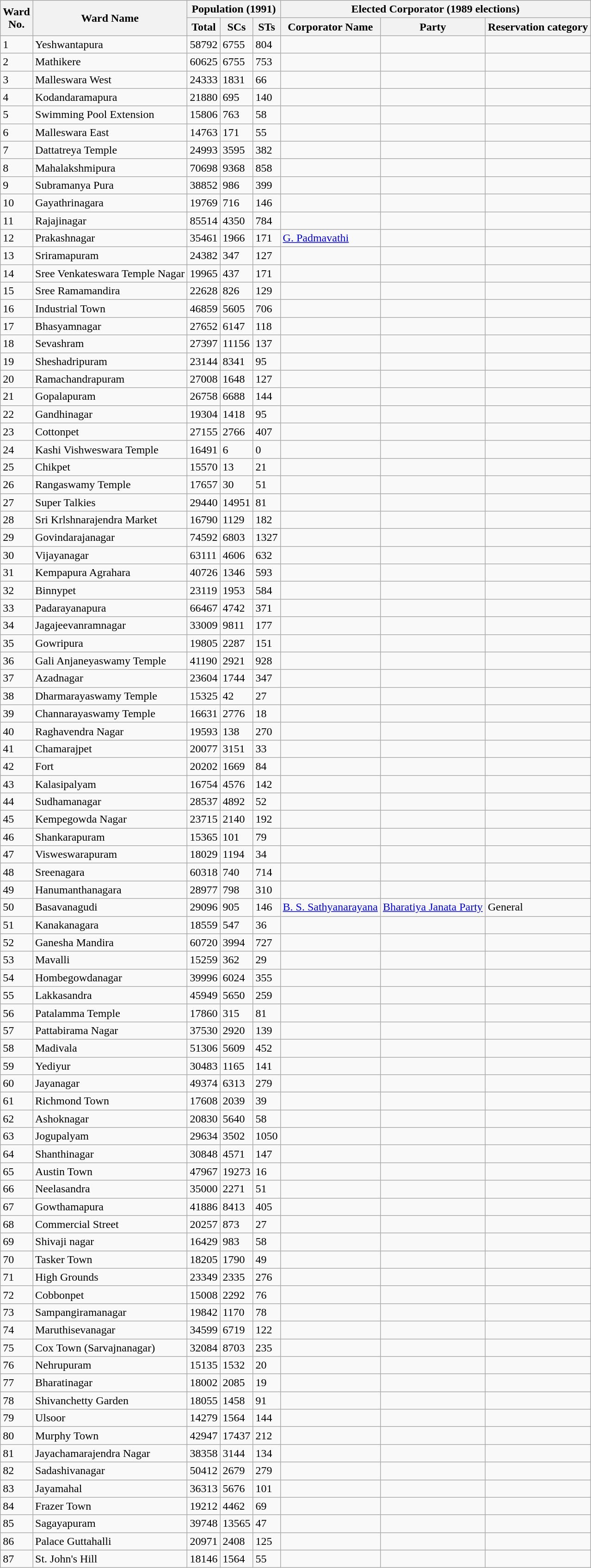<table class="wikitable sortable">
<tr>
<th rowspan="2">Ward<br>No.</th>
<th rowspan="2">Ward Name</th>
<th colspan="3">Population (1991)</th>
<th colspan="3">Elected Corporator (1989 elections)</th>
</tr>
<tr>
<th>Total</th>
<th>SCs</th>
<th>STs</th>
<th>Corporator Name</th>
<th>Party</th>
<th>Reservation category</th>
</tr>
<tr>
<td>1</td>
<td>Yeshwantapura</td>
<td>58792</td>
<td>6755</td>
<td>804</td>
<td></td>
<td></td>
<td></td>
</tr>
<tr>
<td>2</td>
<td>Mathikere</td>
<td>60625</td>
<td>6755</td>
<td>753</td>
<td></td>
<td></td>
<td></td>
</tr>
<tr>
<td>3</td>
<td>Malleswara West</td>
<td>24333</td>
<td>1831</td>
<td>66</td>
<td></td>
<td></td>
<td></td>
</tr>
<tr>
<td>4</td>
<td>Kodandaramapura</td>
<td>21880</td>
<td>695</td>
<td>140</td>
<td></td>
<td></td>
<td></td>
</tr>
<tr>
<td>5</td>
<td>Swimming Pool Extension</td>
<td>15806</td>
<td>763</td>
<td>58</td>
<td></td>
<td></td>
<td></td>
</tr>
<tr>
<td>6</td>
<td>Malleswara East</td>
<td>14763</td>
<td>171</td>
<td>55</td>
<td></td>
<td></td>
<td></td>
</tr>
<tr>
<td>7</td>
<td>Dattatreya Temple</td>
<td>24993</td>
<td>3595</td>
<td>382</td>
<td></td>
<td></td>
<td></td>
</tr>
<tr>
<td>8</td>
<td>Mahalakshmipura</td>
<td>70698</td>
<td>9368</td>
<td>858</td>
<td></td>
<td></td>
<td></td>
</tr>
<tr>
<td>9</td>
<td>Subramanya Pura</td>
<td>38852</td>
<td>986</td>
<td>399</td>
<td></td>
<td></td>
<td></td>
</tr>
<tr>
<td>10</td>
<td>Gayathrinagara</td>
<td>19769</td>
<td>716</td>
<td>146</td>
<td></td>
<td></td>
<td></td>
</tr>
<tr>
<td>11</td>
<td>Rajajinagar</td>
<td>85514</td>
<td>4350</td>
<td>784</td>
<td></td>
<td></td>
<td></td>
</tr>
<tr>
<td>12</td>
<td>Prakashnagar</td>
<td>35461</td>
<td>1966</td>
<td>171</td>
<td><a href='#'>G. Padmavathi</a></td>
<td></td>
<td></td>
</tr>
<tr>
<td>13</td>
<td>Sriramapuram</td>
<td>24382</td>
<td>347</td>
<td>127</td>
<td></td>
<td></td>
<td></td>
</tr>
<tr>
<td>14</td>
<td>Sree Venkateswara Temple Nagar</td>
<td>19965</td>
<td>437</td>
<td>171</td>
<td></td>
<td></td>
<td></td>
</tr>
<tr>
<td>15</td>
<td>Sree Ramamandira</td>
<td>22628</td>
<td>826</td>
<td>129</td>
<td></td>
<td></td>
<td></td>
</tr>
<tr>
<td>16</td>
<td>Industrial Town</td>
<td>46859</td>
<td>5605</td>
<td>706</td>
<td></td>
<td></td>
<td></td>
</tr>
<tr>
<td>17</td>
<td>Bhasyamnagar</td>
<td>27652</td>
<td>6147</td>
<td>118</td>
<td></td>
<td></td>
<td></td>
</tr>
<tr>
<td>18</td>
<td>Sevashram</td>
<td>27397</td>
<td>11156</td>
<td>137</td>
<td></td>
<td></td>
<td></td>
</tr>
<tr>
<td>19</td>
<td>Sheshadripuram</td>
<td>23144</td>
<td>8341</td>
<td>95</td>
<td></td>
<td></td>
<td></td>
</tr>
<tr>
<td>20</td>
<td>Ramachandrapuram</td>
<td>27008</td>
<td>1648</td>
<td>127</td>
<td></td>
<td></td>
<td></td>
</tr>
<tr>
<td>21</td>
<td>Gopalapuram</td>
<td>26758</td>
<td>6688</td>
<td>144</td>
<td></td>
<td></td>
<td></td>
</tr>
<tr>
<td>22</td>
<td>Gandhinagar</td>
<td>19304</td>
<td>1418</td>
<td>95</td>
<td></td>
<td></td>
<td></td>
</tr>
<tr>
<td>23</td>
<td>Cottonpet</td>
<td>27155</td>
<td>2766</td>
<td>407</td>
<td></td>
<td></td>
<td></td>
</tr>
<tr>
<td>24</td>
<td>Kashi Vishweswara Temple</td>
<td>16491</td>
<td>6</td>
<td>0</td>
<td></td>
<td></td>
<td></td>
</tr>
<tr>
<td>25</td>
<td>Chikpet</td>
<td>15570</td>
<td>13</td>
<td>21</td>
<td></td>
<td></td>
<td></td>
</tr>
<tr>
<td>26</td>
<td>Rangaswamy Temple</td>
<td>17657</td>
<td>30</td>
<td>51</td>
<td></td>
<td></td>
<td></td>
</tr>
<tr>
<td>27</td>
<td>Super Talkies</td>
<td>29440</td>
<td>14951</td>
<td>81</td>
<td></td>
<td></td>
<td></td>
</tr>
<tr>
<td>28</td>
<td>Sri Krlshnarajendra Market</td>
<td>16790</td>
<td>1129</td>
<td>182</td>
<td></td>
<td></td>
<td></td>
</tr>
<tr>
<td>29</td>
<td>Govindarajanagar</td>
<td>74592</td>
<td>6803</td>
<td>1327</td>
<td></td>
<td></td>
<td></td>
</tr>
<tr>
<td>30</td>
<td>Vijayanagar</td>
<td>63111</td>
<td>4606</td>
<td>632</td>
<td></td>
<td></td>
<td></td>
</tr>
<tr>
<td>31</td>
<td>Kempapura Agrahara</td>
<td>40726</td>
<td>1346</td>
<td>593</td>
<td></td>
<td></td>
<td></td>
</tr>
<tr>
<td>32</td>
<td>Binnypet</td>
<td>23119</td>
<td>1953</td>
<td>584</td>
<td></td>
<td></td>
<td></td>
</tr>
<tr>
<td>33</td>
<td>Padarayanapura</td>
<td>66467</td>
<td>4742</td>
<td>371</td>
<td></td>
<td></td>
<td></td>
</tr>
<tr>
<td>34</td>
<td>Jagajeevanramnagar</td>
<td>33009</td>
<td>9811</td>
<td>177</td>
<td></td>
<td></td>
<td></td>
</tr>
<tr>
<td>35</td>
<td>Gowripura</td>
<td>19805</td>
<td>2287</td>
<td>151</td>
<td></td>
<td></td>
<td></td>
</tr>
<tr>
<td>36</td>
<td>Gali Anjaneyaswamy Temple</td>
<td>41190</td>
<td>2921</td>
<td>928</td>
<td></td>
<td></td>
<td></td>
</tr>
<tr>
<td>37</td>
<td>Azadnagar</td>
<td>23604</td>
<td>1744</td>
<td>347</td>
<td></td>
<td></td>
<td></td>
</tr>
<tr>
<td>38</td>
<td>Dharmarayaswamy Temple</td>
<td>15325</td>
<td>42</td>
<td>27</td>
<td></td>
<td></td>
<td></td>
</tr>
<tr>
<td>39</td>
<td>Channarayaswamy Temple</td>
<td>16631</td>
<td>2776</td>
<td>18</td>
<td></td>
<td></td>
<td></td>
</tr>
<tr>
<td>40</td>
<td>Raghavendra Nagar</td>
<td>19593</td>
<td>138</td>
<td>270</td>
<td></td>
<td></td>
<td></td>
</tr>
<tr>
<td>41</td>
<td>Chamarajpet</td>
<td>20077</td>
<td>3151</td>
<td>33</td>
<td></td>
<td></td>
<td></td>
</tr>
<tr>
<td>42</td>
<td>Fort</td>
<td>20202</td>
<td>1669</td>
<td>84</td>
<td></td>
<td></td>
<td></td>
</tr>
<tr>
<td>43</td>
<td>Kalasipalyam</td>
<td>16754</td>
<td>4576</td>
<td>142</td>
<td></td>
<td></td>
<td></td>
</tr>
<tr>
<td>44</td>
<td>Sudhamanagar</td>
<td>28537</td>
<td>4892</td>
<td>52</td>
<td></td>
<td></td>
<td></td>
</tr>
<tr>
<td>45</td>
<td>Kempegowda Nagar</td>
<td>23715</td>
<td>2140</td>
<td>192</td>
<td></td>
<td></td>
<td></td>
</tr>
<tr>
<td>46</td>
<td>Shankarapuram</td>
<td>15365</td>
<td>101</td>
<td>79</td>
<td></td>
<td></td>
<td></td>
</tr>
<tr>
<td>47</td>
<td>Visweswarapuram</td>
<td>18029</td>
<td>1194</td>
<td>34</td>
<td></td>
<td></td>
<td></td>
</tr>
<tr>
<td>48</td>
<td>Sreenagara</td>
<td>60318</td>
<td>740</td>
<td>714</td>
<td></td>
<td></td>
<td></td>
</tr>
<tr>
<td>49</td>
<td>Hanumanthanagara</td>
<td>28977</td>
<td>798</td>
<td>310</td>
<td></td>
<td></td>
<td></td>
</tr>
<tr>
<td>50</td>
<td>Basavanagudi</td>
<td>29096</td>
<td>905</td>
<td>146</td>
<td><a href='#'>B. S. Sathyanarayana</a></td>
<td><a href='#'>Bharatiya Janata Party</a></td>
<td>General</td>
</tr>
<tr>
<td>51</td>
<td>Kanakanagara</td>
<td>18559</td>
<td>547</td>
<td>36</td>
<td></td>
<td></td>
<td></td>
</tr>
<tr>
<td>52</td>
<td>Ganesha Mandira</td>
<td>60720</td>
<td>3994</td>
<td>727</td>
<td></td>
<td></td>
<td></td>
</tr>
<tr>
<td>53</td>
<td>Mavalli</td>
<td>15259</td>
<td>362</td>
<td>29</td>
<td></td>
<td></td>
<td></td>
</tr>
<tr>
<td>54</td>
<td>Hombegowdanagar</td>
<td>39996</td>
<td>6024</td>
<td>355</td>
<td></td>
<td></td>
<td></td>
</tr>
<tr>
<td>55</td>
<td>Lakkasandra</td>
<td>45949</td>
<td>5650</td>
<td>259</td>
<td></td>
<td></td>
<td></td>
</tr>
<tr>
<td>56</td>
<td>Patalamma Temple</td>
<td>17860</td>
<td>315</td>
<td>81</td>
<td></td>
<td></td>
<td></td>
</tr>
<tr>
<td>57</td>
<td>Pattabirama Nagar</td>
<td>37530</td>
<td>2920</td>
<td>139</td>
<td></td>
<td></td>
<td></td>
</tr>
<tr>
<td>58</td>
<td>Madivala</td>
<td>51306</td>
<td>5609</td>
<td>452</td>
<td></td>
<td></td>
<td></td>
</tr>
<tr>
<td>59</td>
<td>Yediyur</td>
<td>30483</td>
<td>1165</td>
<td>141</td>
<td></td>
<td></td>
<td></td>
</tr>
<tr>
<td>60</td>
<td>Jayanagar</td>
<td>49374</td>
<td>6313</td>
<td>279</td>
<td></td>
<td></td>
<td></td>
</tr>
<tr>
<td>61</td>
<td>Richmond Town</td>
<td>17608</td>
<td>2039</td>
<td>39</td>
<td></td>
<td></td>
<td></td>
</tr>
<tr>
<td>62</td>
<td>Ashoknagar</td>
<td>20830</td>
<td>5640</td>
<td>58</td>
<td></td>
<td></td>
<td></td>
</tr>
<tr>
<td>63</td>
<td>Jogupalyam</td>
<td>29634</td>
<td>3502</td>
<td>1050</td>
<td></td>
<td></td>
<td></td>
</tr>
<tr>
<td>64</td>
<td>Shanthinagar</td>
<td>30848</td>
<td>4571</td>
<td>147</td>
<td></td>
<td></td>
<td></td>
</tr>
<tr>
<td>65</td>
<td>Austin Town</td>
<td>47967</td>
<td>19273</td>
<td>16</td>
<td></td>
<td></td>
<td></td>
</tr>
<tr>
<td>66</td>
<td>Neelasandra</td>
<td>35000</td>
<td>2271</td>
<td>51</td>
<td></td>
<td></td>
<td></td>
</tr>
<tr>
<td>67</td>
<td>Gowthamapura</td>
<td>41886</td>
<td>8413</td>
<td>405</td>
<td></td>
<td></td>
<td></td>
</tr>
<tr>
<td>68</td>
<td>Commercial Street</td>
<td>20257</td>
<td>873</td>
<td>27</td>
<td></td>
<td></td>
<td></td>
</tr>
<tr>
<td>69</td>
<td>Shivaji nagar</td>
<td>16429</td>
<td>983</td>
<td>58</td>
<td></td>
<td></td>
<td></td>
</tr>
<tr>
<td>70</td>
<td>Tasker Town</td>
<td>18205</td>
<td>1790</td>
<td>49</td>
<td></td>
<td></td>
<td></td>
</tr>
<tr>
<td>71</td>
<td>High Grounds</td>
<td>23349</td>
<td>2335</td>
<td>276</td>
<td></td>
<td></td>
<td></td>
</tr>
<tr>
<td>72</td>
<td>Cobbonpet</td>
<td>15008</td>
<td>2292</td>
<td>76</td>
<td></td>
<td></td>
<td></td>
</tr>
<tr>
<td>73</td>
<td>Sampangiramanagar</td>
<td>19842</td>
<td>1170</td>
<td>78</td>
<td></td>
<td></td>
<td></td>
</tr>
<tr>
<td>74</td>
<td>Maruthisevanagar</td>
<td>34599</td>
<td>6719</td>
<td>122</td>
<td></td>
<td></td>
<td></td>
</tr>
<tr>
<td>75</td>
<td>Cox Town (Sarvajnanagar)</td>
<td>32084</td>
<td>8703</td>
<td>235</td>
<td></td>
<td></td>
<td></td>
</tr>
<tr>
<td>76</td>
<td>Nehrupuram</td>
<td>15135</td>
<td>1532</td>
<td>20</td>
<td></td>
<td></td>
<td></td>
</tr>
<tr>
<td>77</td>
<td>Bharatinagar</td>
<td>18002</td>
<td>2085</td>
<td>19</td>
<td></td>
<td></td>
<td></td>
</tr>
<tr>
<td>78</td>
<td>Shivanchetty Garden</td>
<td>18055</td>
<td>1458</td>
<td>91</td>
<td></td>
<td></td>
<td></td>
</tr>
<tr>
<td>79</td>
<td>Ulsoor</td>
<td>14279</td>
<td>1564</td>
<td>144</td>
<td></td>
<td></td>
<td></td>
</tr>
<tr>
<td>80</td>
<td>Murphy Town</td>
<td>42947</td>
<td>17437</td>
<td>212</td>
<td></td>
<td></td>
<td></td>
</tr>
<tr>
<td>81</td>
<td>Jayachamarajendra Nagar</td>
<td>38358</td>
<td>3144</td>
<td>134</td>
<td></td>
<td></td>
<td></td>
</tr>
<tr>
<td>82</td>
<td>Sadashivanagar</td>
<td>50412</td>
<td>2679</td>
<td>279</td>
<td></td>
<td></td>
<td></td>
</tr>
<tr>
<td>83</td>
<td>Jayamahal</td>
<td>36313</td>
<td>5676</td>
<td>101</td>
<td></td>
<td></td>
<td></td>
</tr>
<tr>
<td>84</td>
<td>Frazer Town</td>
<td>19212</td>
<td>4462</td>
<td>69</td>
<td></td>
<td></td>
<td></td>
</tr>
<tr>
<td>85</td>
<td>Sagayapuram</td>
<td>39748</td>
<td>13565</td>
<td>47</td>
<td></td>
<td></td>
<td></td>
</tr>
<tr>
<td>86</td>
<td>Palace Guttahalli</td>
<td>20971</td>
<td>2408</td>
<td>125</td>
<td></td>
<td></td>
<td></td>
</tr>
<tr>
<td>87</td>
<td>St. John's Hill</td>
<td>18146</td>
<td>1564</td>
<td>55</td>
<td></td>
<td></td>
<td></td>
</tr>
</table>
